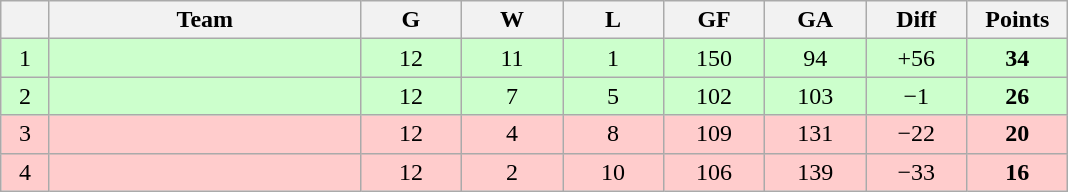<table class=wikitable style="text-align:center">
<tr>
<th width="25"></th>
<th width="200">Team</th>
<th width="60">G</th>
<th width="60">W</th>
<th width="60">L</th>
<th width="60">GF</th>
<th width="60">GA</th>
<th width="60">Diff</th>
<th width="60">Points</th>
</tr>
<tr bgcolor=#CCFFCC>
<td>1</td>
<td align=left></td>
<td>12</td>
<td>11</td>
<td>1</td>
<td>150</td>
<td>94</td>
<td>+56</td>
<td><strong>34</strong></td>
</tr>
<tr bgcolor=#CCFFCC>
<td>2</td>
<td align=left></td>
<td>12</td>
<td>7</td>
<td>5</td>
<td>102</td>
<td>103</td>
<td>−1</td>
<td><strong>26</strong></td>
</tr>
<tr bgcolor=#ffcccc>
<td>3</td>
<td align=left></td>
<td>12</td>
<td>4</td>
<td>8</td>
<td>109</td>
<td>131</td>
<td>−22</td>
<td><strong>20</strong></td>
</tr>
<tr bgcolor=#ffcccc>
<td>4</td>
<td align=left></td>
<td>12</td>
<td>2</td>
<td>10</td>
<td>106</td>
<td>139</td>
<td>−33</td>
<td><strong>16</strong></td>
</tr>
</table>
